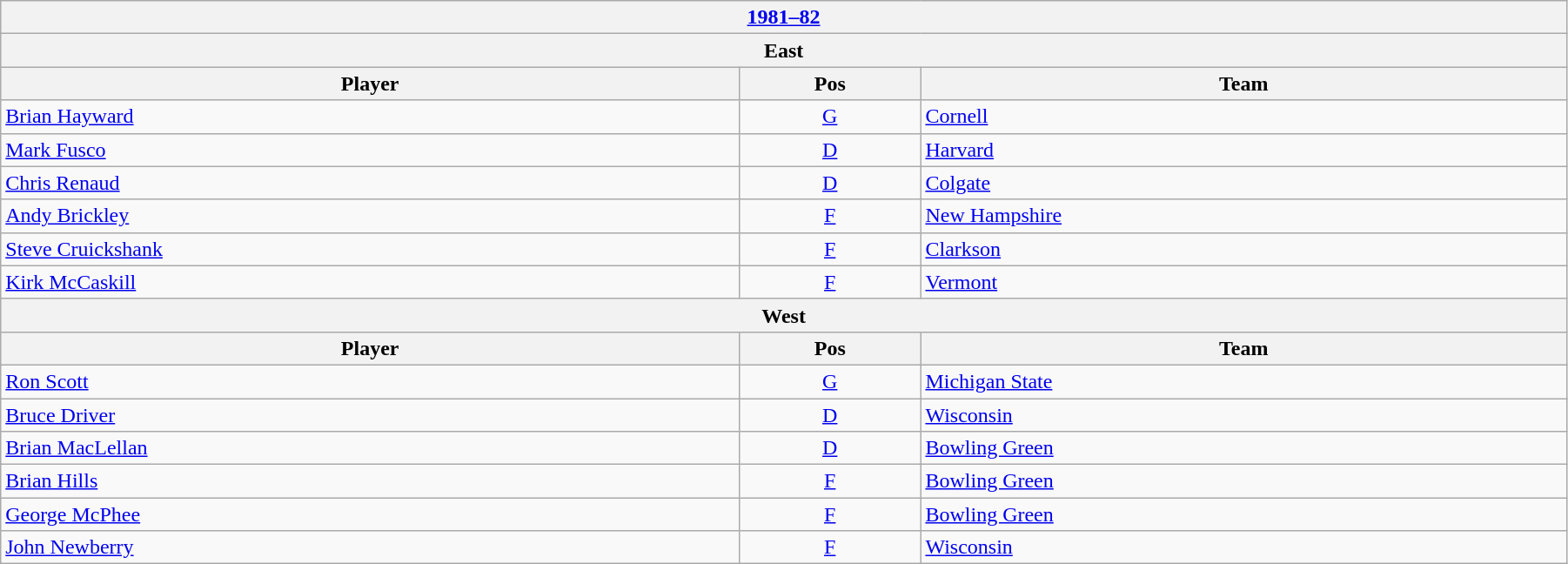<table class="wikitable" width=95%>
<tr>
<th colspan=3><a href='#'>1981–82</a></th>
</tr>
<tr>
<th colspan=3><strong>East</strong></th>
</tr>
<tr>
<th>Player</th>
<th>Pos</th>
<th>Team</th>
</tr>
<tr>
<td><a href='#'>Brian Hayward</a></td>
<td style="text-align:center;"><a href='#'>G</a></td>
<td><a href='#'>Cornell</a></td>
</tr>
<tr>
<td><a href='#'>Mark Fusco</a></td>
<td style="text-align:center;"><a href='#'>D</a></td>
<td><a href='#'>Harvard</a></td>
</tr>
<tr>
<td><a href='#'>Chris Renaud</a></td>
<td style="text-align:center;"><a href='#'>D</a></td>
<td><a href='#'>Colgate</a></td>
</tr>
<tr>
<td><a href='#'>Andy Brickley</a></td>
<td style="text-align:center;"><a href='#'>F</a></td>
<td><a href='#'>New Hampshire</a></td>
</tr>
<tr>
<td><a href='#'>Steve Cruickshank</a></td>
<td style="text-align:center;"><a href='#'>F</a></td>
<td><a href='#'>Clarkson</a></td>
</tr>
<tr>
<td><a href='#'>Kirk McCaskill</a></td>
<td style="text-align:center;"><a href='#'>F</a></td>
<td><a href='#'>Vermont</a></td>
</tr>
<tr>
<th colspan=3><strong>West</strong></th>
</tr>
<tr>
<th>Player</th>
<th>Pos</th>
<th>Team</th>
</tr>
<tr>
<td><a href='#'>Ron Scott</a></td>
<td style="text-align:center;"><a href='#'>G</a></td>
<td><a href='#'>Michigan State</a></td>
</tr>
<tr>
<td><a href='#'>Bruce Driver</a></td>
<td style="text-align:center;"><a href='#'>D</a></td>
<td><a href='#'>Wisconsin</a></td>
</tr>
<tr>
<td><a href='#'>Brian MacLellan</a></td>
<td style="text-align:center;"><a href='#'>D</a></td>
<td><a href='#'>Bowling Green</a></td>
</tr>
<tr>
<td><a href='#'>Brian Hills</a></td>
<td style="text-align:center;"><a href='#'>F</a></td>
<td><a href='#'>Bowling Green</a></td>
</tr>
<tr>
<td><a href='#'>George McPhee</a></td>
<td style="text-align:center;"><a href='#'>F</a></td>
<td><a href='#'>Bowling Green</a></td>
</tr>
<tr>
<td><a href='#'>John Newberry</a></td>
<td style="text-align:center;"><a href='#'>F</a></td>
<td><a href='#'>Wisconsin</a></td>
</tr>
</table>
